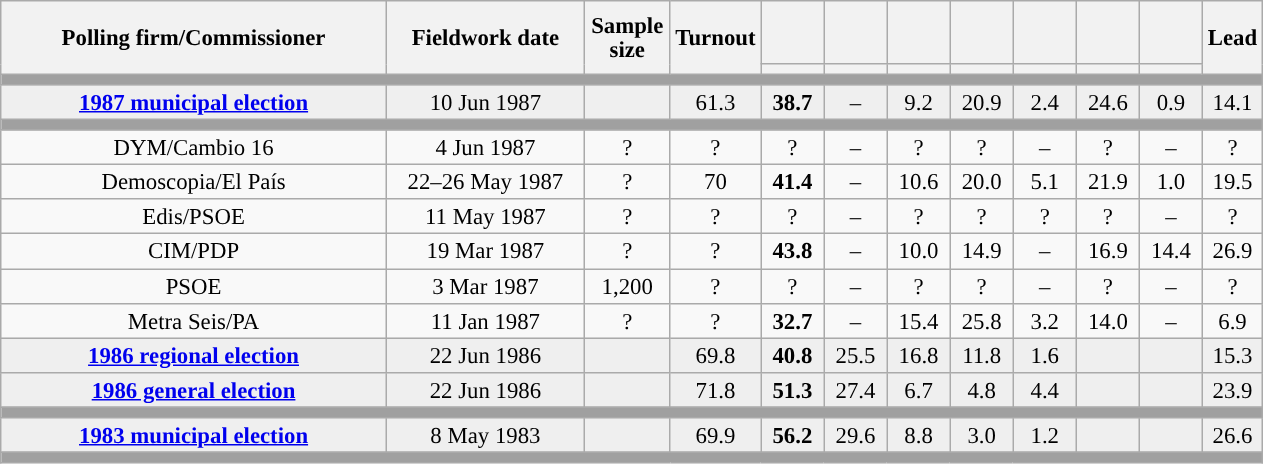<table class="wikitable collapsible collapsed" style="text-align:center; font-size:95%; line-height:16px;">
<tr style="height:42px;">
<th style="width:250px;" rowspan="2">Polling firm/Commissioner</th>
<th style="width:125px;" rowspan="2">Fieldwork date</th>
<th style="width:50px;" rowspan="2">Sample size</th>
<th style="width:45px;" rowspan="2">Turnout</th>
<th style="width:35px;"></th>
<th style="width:35px;"></th>
<th style="width:35px;"></th>
<th style="width:35px;"></th>
<th style="width:35px;"></th>
<th style="width:35px;"></th>
<th style="width:35px;"></th>
<th style="width:30px;" rowspan="2">Lead</th>
</tr>
<tr>
<th style="color:inherit;background:"></th>
<th style="color:inherit;background:"></th>
<th style="color:inherit;background:"></th>
<th style="color:inherit;background:"></th>
<th style="color:inherit;background:"></th>
<th style="color:inherit;background:"></th>
<th style="color:inherit;background:"></th>
</tr>
<tr>
<td colspan="12" style="background:#A0A0A0"></td>
</tr>
<tr style="background:#EFEFEF;">
<td><strong><a href='#'>1987 municipal election</a></strong></td>
<td>10 Jun 1987</td>
<td></td>
<td>61.3</td>
<td><strong>38.7</strong><br></td>
<td>–</td>
<td>9.2<br></td>
<td>20.9<br></td>
<td>2.4<br></td>
<td>24.6<br></td>
<td>0.9<br></td>
<td style="background:">14.1</td>
</tr>
<tr>
<td colspan="12" style="background:#A0A0A0"></td>
</tr>
<tr>
<td>DYM/Cambio 16</td>
<td>4 Jun 1987</td>
<td>?</td>
<td>?</td>
<td>?<br></td>
<td>–</td>
<td>?<br></td>
<td>?<br></td>
<td>–</td>
<td>?<br></td>
<td>–</td>
<td style="background:">?</td>
</tr>
<tr>
<td>Demoscopia/El País</td>
<td>22–26 May 1987</td>
<td>?</td>
<td>70</td>
<td><strong>41.4</strong><br></td>
<td>–</td>
<td>10.6<br></td>
<td>20.0<br></td>
<td>5.1<br></td>
<td>21.9<br></td>
<td>1.0<br></td>
<td style="background:">19.5</td>
</tr>
<tr>
<td>Edis/PSOE</td>
<td>11 May 1987</td>
<td>?</td>
<td>?</td>
<td>?<br></td>
<td>–</td>
<td>?<br></td>
<td>?<br></td>
<td>?<br></td>
<td>?<br></td>
<td>–</td>
<td style="background:">?</td>
</tr>
<tr>
<td>CIM/PDP</td>
<td>19 Mar 1987</td>
<td>?</td>
<td>?</td>
<td><strong>43.8</strong><br></td>
<td>–</td>
<td>10.0<br></td>
<td>14.9<br></td>
<td>–</td>
<td>16.9<br></td>
<td>14.4<br></td>
<td style="background:">26.9</td>
</tr>
<tr>
<td>PSOE</td>
<td>3 Mar 1987</td>
<td>1,200</td>
<td>?</td>
<td>?<br></td>
<td>–</td>
<td>?<br></td>
<td>?<br></td>
<td>–</td>
<td>?<br></td>
<td>–</td>
<td style="background:">?</td>
</tr>
<tr>
<td>Metra Seis/PA</td>
<td>11 Jan 1987</td>
<td>?</td>
<td>?</td>
<td><strong>32.7</strong></td>
<td>–</td>
<td>15.4</td>
<td>25.8</td>
<td>3.2</td>
<td>14.0</td>
<td>–</td>
<td style="background:">6.9</td>
</tr>
<tr style="background:#EFEFEF;">
<td><strong><a href='#'>1986 regional election</a></strong></td>
<td>22 Jun 1986</td>
<td></td>
<td>69.8</td>
<td><strong>40.8</strong><br></td>
<td>25.5<br></td>
<td>16.8<br></td>
<td>11.8<br></td>
<td>1.6<br></td>
<td></td>
<td></td>
<td style="background:">15.3</td>
</tr>
<tr style="background:#EFEFEF;">
<td><strong><a href='#'>1986 general election</a></strong></td>
<td>22 Jun 1986</td>
<td></td>
<td>71.8</td>
<td><strong>51.3</strong><br></td>
<td>27.4<br></td>
<td>6.7<br></td>
<td>4.8<br></td>
<td>4.4<br></td>
<td></td>
<td></td>
<td style="background:">23.9</td>
</tr>
<tr>
<td colspan="12" style="background:#A0A0A0"></td>
</tr>
<tr style="background:#EFEFEF;">
<td><strong><a href='#'>1983 municipal election</a></strong></td>
<td>8 May 1983</td>
<td></td>
<td>69.9</td>
<td><strong>56.2</strong><br></td>
<td>29.6<br></td>
<td>8.8<br></td>
<td>3.0<br></td>
<td>1.2<br></td>
<td></td>
<td></td>
<td style="background:">26.6</td>
</tr>
<tr>
<td colspan="12" style="background:#A0A0A0"></td>
</tr>
</table>
